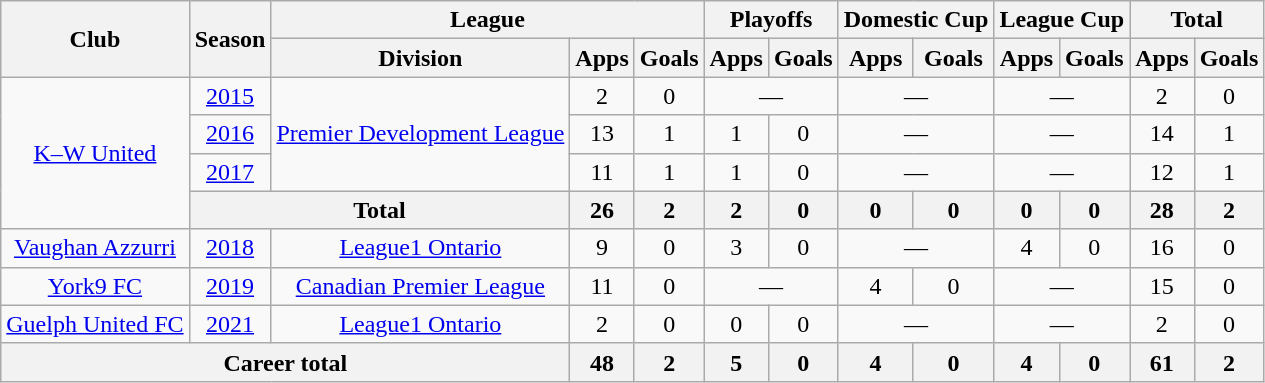<table class="wikitable" style="text-align: center;">
<tr>
<th rowspan="2">Club</th>
<th rowspan="2">Season</th>
<th colspan="3">League</th>
<th colspan="2">Playoffs</th>
<th colspan="2">Domestic Cup</th>
<th colspan="2">League Cup</th>
<th colspan="2">Total</th>
</tr>
<tr>
<th>Division</th>
<th>Apps</th>
<th>Goals</th>
<th>Apps</th>
<th>Goals</th>
<th>Apps</th>
<th>Goals</th>
<th>Apps</th>
<th>Goals</th>
<th>Apps</th>
<th>Goals</th>
</tr>
<tr>
<td rowspan="4"><a href='#'>K–W United</a></td>
<td><a href='#'>2015</a></td>
<td rowspan=3><a href='#'>Premier Development League</a></td>
<td>2</td>
<td>0</td>
<td colspan=2>—</td>
<td colspan=2>—</td>
<td colspan=2>—</td>
<td>2</td>
<td>0</td>
</tr>
<tr>
<td><a href='#'>2016</a></td>
<td>13</td>
<td>1</td>
<td>1</td>
<td>0</td>
<td colspan=2>—</td>
<td colspan=2>—</td>
<td>14</td>
<td>1</td>
</tr>
<tr>
<td><a href='#'>2017</a></td>
<td>11</td>
<td>1</td>
<td>1</td>
<td>0</td>
<td colspan=2>—</td>
<td colspan=2>—</td>
<td>12</td>
<td>1</td>
</tr>
<tr>
<th colspan="2">Total</th>
<th>26</th>
<th>2</th>
<th>2</th>
<th>0</th>
<th>0</th>
<th>0</th>
<th>0</th>
<th>0</th>
<th>28</th>
<th>2</th>
</tr>
<tr>
<td><a href='#'>Vaughan Azzurri</a></td>
<td><a href='#'>2018</a></td>
<td><a href='#'>League1 Ontario</a></td>
<td>9</td>
<td>0</td>
<td>3</td>
<td>0</td>
<td colspan=2>—</td>
<td>4</td>
<td>0</td>
<td>16</td>
<td>0</td>
</tr>
<tr>
<td><a href='#'>York9 FC</a></td>
<td><a href='#'>2019</a></td>
<td><a href='#'>Canadian Premier League</a></td>
<td>11</td>
<td>0</td>
<td colspan=2>—</td>
<td>4</td>
<td>0</td>
<td colspan=2>—</td>
<td>15</td>
<td>0</td>
</tr>
<tr>
<td><a href='#'>Guelph United FC</a></td>
<td><a href='#'>2021</a></td>
<td><a href='#'>League1 Ontario</a></td>
<td>2</td>
<td>0</td>
<td>0</td>
<td>0</td>
<td colspan=2>—</td>
<td colspan=2>—</td>
<td>2</td>
<td>0</td>
</tr>
<tr>
<th colspan="3">Career total</th>
<th>48</th>
<th>2</th>
<th>5</th>
<th>0</th>
<th>4</th>
<th>0</th>
<th>4</th>
<th>0</th>
<th>61</th>
<th>2</th>
</tr>
</table>
